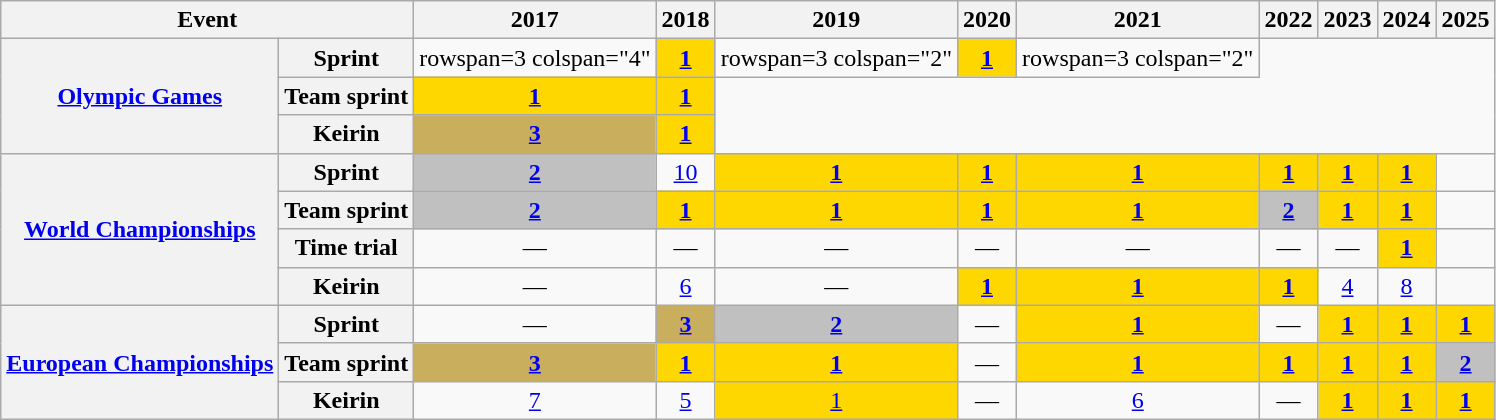<table class="wikitable plainrowheaders">
<tr>
<th scope="col" colspan=2>Event</th>
<th scope="col">2017</th>
<th scope="col">2018</th>
<th scope="col">2019</th>
<th scope="col">2020</th>
<th scope="col">2021</th>
<th scope="col">2022</th>
<th scope="col">2023</th>
<th scope="col">2024</th>
<th scope="col">2025</th>
</tr>
<tr style="text-align:center;">
<th scope="row" rowspan=3> <a href='#'>Olympic Games</a></th>
<th scope="row">Sprint</th>
<td>rowspan=3 colspan="4" </td>
<th style="background:gold;"><a href='#'>1</a></th>
<td>rowspan=3 colspan="2" </td>
<th style="background:gold;"><a href='#'>1</a></th>
<td>rowspan=3 colspan="2" </td>
</tr>
<tr style="text-align:center;">
<th scope="row">Team sprint</th>
<th style="background:gold;"><a href='#'>1</a></th>
<th style="background:gold;"><a href='#'>1</a></th>
</tr>
<tr style="text-align:center;">
<th scope="row">Keirin</th>
<th style="background:#C9AE5D;"><a href='#'>3</a></th>
<th style="background:gold;"><a href='#'>1</a></th>
</tr>
<tr style="text-align:center;">
<th scope="row" rowspan=4> <a href='#'>World Championships</a></th>
<th scope="row">Sprint</th>
<th style="background:silver;"><a href='#'>2</a></th>
<td><a href='#'>10</a></td>
<th style="background:gold;"><a href='#'>1</a></th>
<th style="background:gold;"><a href='#'>1</a></th>
<th style="background:gold;"><a href='#'>1</a></th>
<th style="background:gold;"><a href='#'>1</a></th>
<th style="background:gold;"><a href='#'>1</a></th>
<th style="background:gold;"><a href='#'>1</a></th>
<td></td>
</tr>
<tr style="text-align:center;">
<th scope="row">Team sprint</th>
<th style="background:silver;"><a href='#'>2</a></th>
<th style="background:gold;"><a href='#'>1</a></th>
<th style="background:gold;"><a href='#'>1</a></th>
<th style="background:gold;"><a href='#'>1</a></th>
<th style="background:gold;"><a href='#'>1</a></th>
<th style="background:silver;"><a href='#'>2</a></th>
<th style="background:gold;"><a href='#'>1</a></th>
<th style="background:gold;"><a href='#'>1</a></th>
<td></td>
</tr>
<tr style="text-align:center;">
<th scope="row">Time trial</th>
<td>—</td>
<td>—</td>
<td>—</td>
<td>—</td>
<td>—</td>
<td>—</td>
<td>—</td>
<th style="background:gold;"><a href='#'>1</a></th>
<td></td>
</tr>
<tr style="text-align:center;">
<th scope="row">Keirin</th>
<td>—</td>
<td><a href='#'>6</a></td>
<td>—</td>
<th style="background:gold;"><a href='#'>1</a></th>
<th style="background:gold;"><a href='#'>1</a></th>
<th style="background:gold;"><a href='#'>1</a></th>
<td><a href='#'>4</a></td>
<td><a href='#'>8</a></td>
<td></td>
</tr>
<tr style="text-align:center;">
<th scope="row" rowspan=3> <a href='#'>European Championships</a></th>
<th scope="row">Sprint</th>
<td>—</td>
<th style="background:#C9AE5D;"><a href='#'>3</a></th>
<th style="background:silver;"><a href='#'>2</a></th>
<td>—</td>
<th style="background:gold;"><a href='#'>1</a></th>
<td>—</td>
<th style="background:gold;"><a href='#'>1</a></th>
<th style="background:gold;"><a href='#'>1</a></th>
<th style="background:gold;"><a href='#'>1</a></th>
</tr>
<tr style="text-align:center;">
<th scope="row">Team sprint</th>
<th style="background:#C9AE5D;"><a href='#'>3</a></th>
<th style="background:gold;"><a href='#'>1</a></th>
<th style="background:gold;"><a href='#'>1</a></th>
<td>—</td>
<th style="background:gold;"><a href='#'>1</a></th>
<th style="background:gold;"><a href='#'>1</a></th>
<th style="background:gold;"><a href='#'>1</a></th>
<th style="background:gold;"><a href='#'>1</a></th>
<th style="background:silver;"><a href='#'>2</a></th>
</tr>
<tr style="text-align:center;">
<th scope="row">Keirin</th>
<td><a href='#'>7</a></td>
<td><a href='#'>5</a></td>
<td style="background:gold;"><a href='#'>1</a></td>
<td>—</td>
<td><a href='#'>6</a></td>
<td>—</td>
<th style="background:gold;"><a href='#'>1</a></th>
<th style="background:gold;"><a href='#'>1</a></th>
<th style="background:gold;"><a href='#'>1</a></th>
</tr>
</table>
